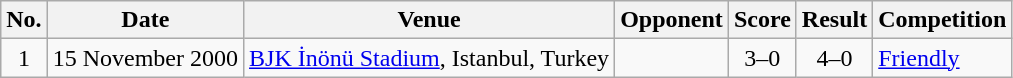<table class="wikitable sortable">
<tr>
<th scope="col">No.</th>
<th scope="col">Date</th>
<th scope="col">Venue</th>
<th scope="col">Opponent</th>
<th scope="col">Score</th>
<th scope="col">Result</th>
<th scope="col">Competition</th>
</tr>
<tr>
<td align="center">1</td>
<td>15 November 2000</td>
<td><a href='#'>BJK İnönü Stadium</a>, Istanbul, Turkey</td>
<td></td>
<td align="center">3–0</td>
<td align="center">4–0</td>
<td><a href='#'>Friendly</a></td>
</tr>
</table>
